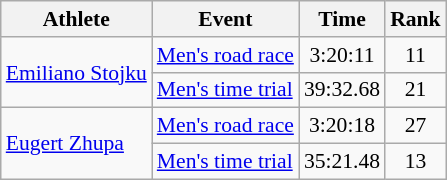<table class=wikitable style="font-size:90%">
<tr>
<th>Athlete</th>
<th>Event</th>
<th>Time</th>
<th>Rank</th>
</tr>
<tr align=center>
<td align=left rowspan=2><a href='#'>Emiliano Stojku</a></td>
<td align=left><a href='#'>Men's road race</a></td>
<td>3:20:11</td>
<td>11</td>
</tr>
<tr align=center>
<td align=left><a href='#'>Men's time trial</a></td>
<td>39:32.68</td>
<td>21</td>
</tr>
<tr align=center>
<td align=left rowspan=2><a href='#'>Eugert Zhupa</a></td>
<td align=left><a href='#'>Men's road race</a></td>
<td>3:20:18</td>
<td>27</td>
</tr>
<tr align=center>
<td align=left><a href='#'>Men's time trial</a></td>
<td>35:21.48</td>
<td>13</td>
</tr>
</table>
